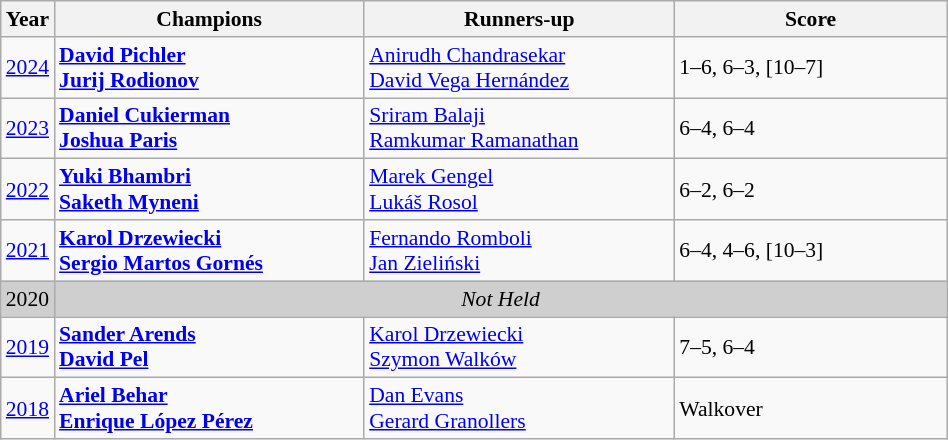<table class="wikitable" style="font-size:90%">
<tr>
<th>Year</th>
<th width="200">Champions</th>
<th width="200">Runners-up</th>
<th width="175">Score</th>
</tr>
<tr>
<td><a href='#'>2024</a></td>
<td> <strong><a href='#'>David Pichler</a></strong><br> <strong><a href='#'>Jurij Rodionov</a></strong></td>
<td> <a href='#'>Anirudh Chandrasekar</a><br> <a href='#'>David Vega Hernández</a></td>
<td>1–6, 6–3, [10–7]</td>
</tr>
<tr>
<td><a href='#'>2023</a></td>
<td> <strong><a href='#'>Daniel Cukierman</a></strong><br> <strong><a href='#'>Joshua Paris</a></strong></td>
<td> <a href='#'>Sriram Balaji</a><br> <a href='#'>Ramkumar Ramanathan</a></td>
<td>6–4, 6–4</td>
</tr>
<tr>
<td><a href='#'>2022</a></td>
<td> <strong><a href='#'>Yuki Bhambri</a></strong><br> <strong><a href='#'>Saketh Myneni</a></strong></td>
<td> <a href='#'>Marek Gengel</a><br> <a href='#'>Lukáš Rosol</a></td>
<td>6–2, 6–2</td>
</tr>
<tr>
<td><a href='#'>2021</a></td>
<td> <strong><a href='#'>Karol Drzewiecki</a></strong><br> <strong><a href='#'>Sergio Martos Gornés</a></strong></td>
<td> <a href='#'>Fernando Romboli</a><br> <a href='#'>Jan Zieliński</a></td>
<td>6–4, 4–6, [10–3]</td>
</tr>
<tr>
<td style="background:#cfcfcf">2020</td>
<td colspan=3 align=center style="background:#cfcfcf"><em>Not Held</em></td>
</tr>
<tr>
<td><a href='#'>2019</a></td>
<td> <strong><a href='#'>Sander Arends</a></strong><br> <strong><a href='#'>David Pel</a></strong></td>
<td> <a href='#'>Karol Drzewiecki</a><br> <a href='#'>Szymon Walków</a></td>
<td>7–5, 6–4</td>
</tr>
<tr>
<td><a href='#'>2018</a></td>
<td> <strong><a href='#'>Ariel Behar</a></strong><br> <strong><a href='#'>Enrique López Pérez</a></strong></td>
<td> <a href='#'>Dan Evans</a><br> <a href='#'>Gerard Granollers</a></td>
<td>Walkover</td>
</tr>
</table>
